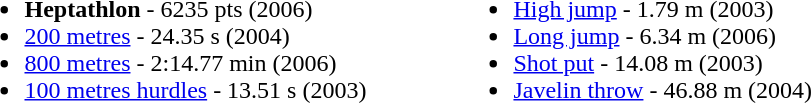<table>
<tr>
<td valign="top"><br><ul><li><strong>Heptathlon</strong> - 6235 pts (2006)</li><li><a href='#'>200 metres</a> - 24.35 s (2004)</li><li><a href='#'>800 metres</a> - 2:14.77 min (2006)</li><li><a href='#'>100 metres hurdles</a> - 13.51 s (2003)</li></ul></td>
<td width="50"> </td>
<td valign="top"><br><ul><li><a href='#'>High jump</a> - 1.79 m (2003)</li><li><a href='#'>Long jump</a> - 6.34 m (2006)</li><li><a href='#'>Shot put</a> - 14.08 m (2003)</li><li><a href='#'>Javelin throw</a> - 46.88 m (2004)</li></ul></td>
</tr>
</table>
